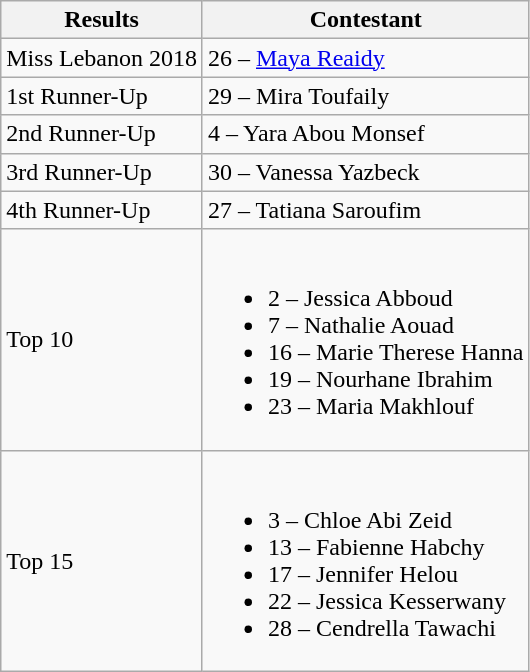<table class="wikitable">
<tr>
<th>Results</th>
<th>Contestant</th>
</tr>
<tr>
<td>Miss Lebanon 2018</td>
<td>26 – <a href='#'>Maya Reaidy</a></td>
</tr>
<tr>
<td>1st Runner-Up</td>
<td>29 – Mira Toufaily</td>
</tr>
<tr>
<td>2nd Runner-Up</td>
<td>4 – Yara Abou Monsef</td>
</tr>
<tr>
<td>3rd Runner-Up</td>
<td>30 – Vanessa Yazbeck</td>
</tr>
<tr>
<td>4th Runner-Up</td>
<td>27 – Tatiana Saroufim</td>
</tr>
<tr>
<td>Top 10</td>
<td><br><ul><li>2 – Jessica Abboud</li><li>7 – Nathalie Aouad</li><li>16 – Marie Therese Hanna</li><li>19 – Nourhane Ibrahim</li><li>23 – Maria Makhlouf</li></ul></td>
</tr>
<tr>
<td>Top 15</td>
<td><br><ul><li>3 – Chloe Abi Zeid</li><li>13 – Fabienne Habchy</li><li>17 – Jennifer Helou</li><li>22 – Jessica Kesserwany</li><li>28 – Cendrella Tawachi</li></ul></td>
</tr>
</table>
